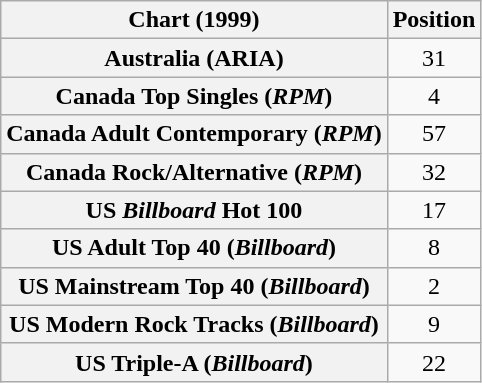<table class="wikitable sortable plainrowheaders" style="text-align:center">
<tr>
<th>Chart (1999)</th>
<th>Position</th>
</tr>
<tr>
<th scope="row">Australia (ARIA)</th>
<td>31</td>
</tr>
<tr>
<th scope="row">Canada Top Singles (<em>RPM</em>)</th>
<td>4</td>
</tr>
<tr>
<th scope="row">Canada Adult Contemporary (<em>RPM</em>)</th>
<td>57</td>
</tr>
<tr>
<th scope="row">Canada Rock/Alternative (<em>RPM</em>)</th>
<td>32</td>
</tr>
<tr>
<th scope="row">US <em>Billboard</em> Hot 100</th>
<td>17</td>
</tr>
<tr>
<th scope="row">US Adult Top 40 (<em>Billboard</em>)</th>
<td>8</td>
</tr>
<tr>
<th scope="row">US Mainstream Top 40 (<em>Billboard</em>)</th>
<td>2</td>
</tr>
<tr>
<th scope="row">US Modern Rock Tracks (<em>Billboard</em>)</th>
<td>9</td>
</tr>
<tr>
<th scope="row">US Triple-A (<em>Billboard</em>)</th>
<td>22</td>
</tr>
</table>
